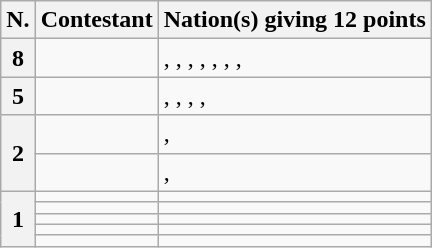<table class="wikitable plainrowheaders">
<tr>
<th scope="col">N.</th>
<th scope="col">Contestant</th>
<th scope="col">Nation(s) giving 12 points</th>
</tr>
<tr>
<th scope="row">8</th>
<td><strong></strong></td>
<td>, , , , , , , </td>
</tr>
<tr>
<th scope="row">5</th>
<td></td>
<td>, , , , </td>
</tr>
<tr>
<th scope="row" rowspan="2">2</th>
<td></td>
<td>, </td>
</tr>
<tr>
<td></td>
<td>, </td>
</tr>
<tr>
<th scope="row" rowspan="5">1</th>
<td></td>
<td></td>
</tr>
<tr>
<td></td>
<td></td>
</tr>
<tr>
<td></td>
<td></td>
</tr>
<tr>
<td></td>
<td></td>
</tr>
<tr>
<td></td>
<td></td>
</tr>
</table>
